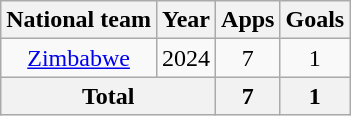<table class="wikitable" style="text-align:center">
<tr>
<th>National team</th>
<th>Year</th>
<th>Apps</th>
<th>Goals</th>
</tr>
<tr>
<td><a href='#'>Zimbabwe</a></td>
<td>2024</td>
<td>7</td>
<td>1</td>
</tr>
<tr>
<th colspan=2>Total</th>
<th>7</th>
<th>1</th>
</tr>
</table>
